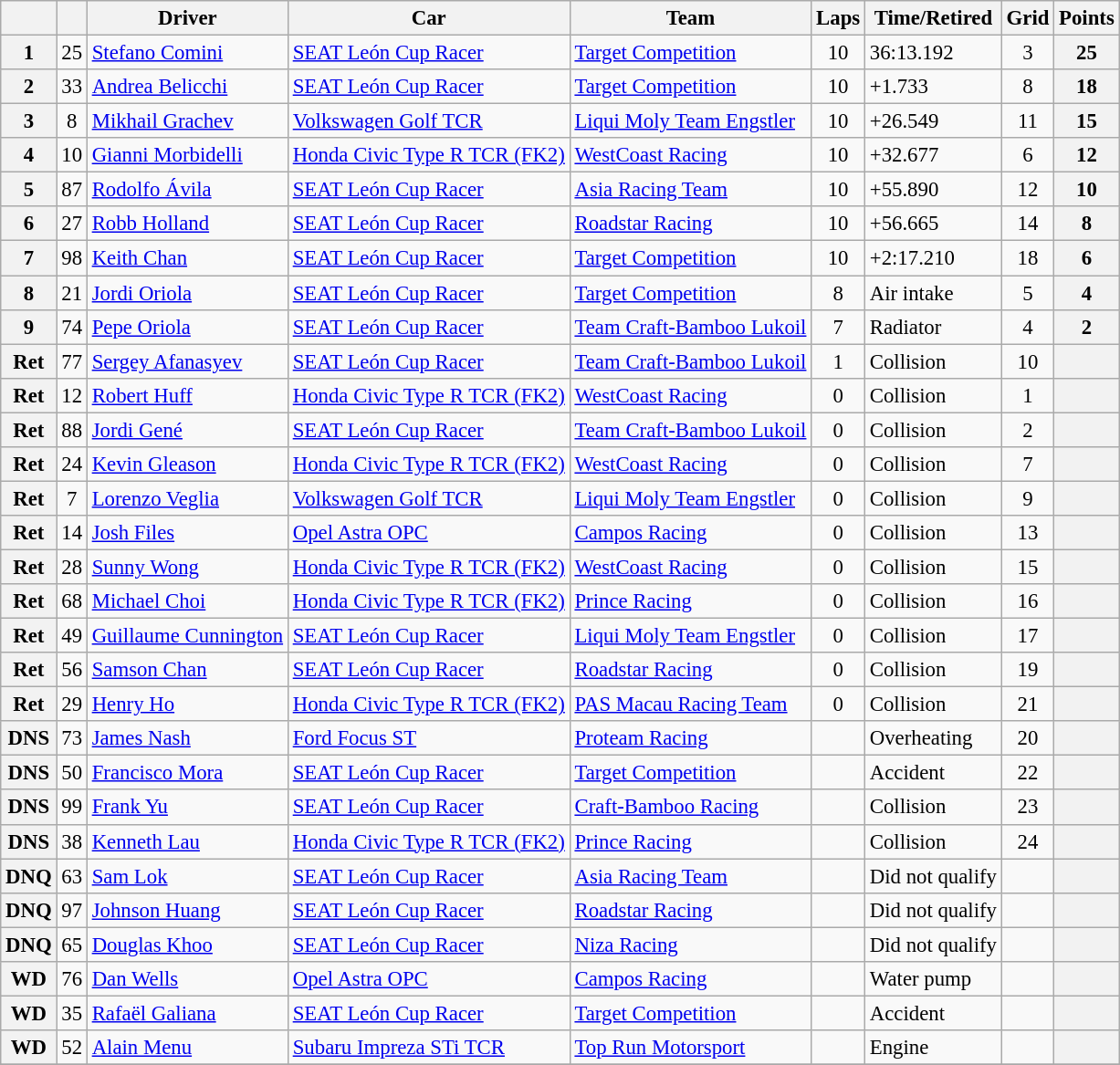<table class="wikitable sortable" style="font-size:95%">
<tr>
<th></th>
<th></th>
<th>Driver</th>
<th>Car</th>
<th>Team</th>
<th>Laps</th>
<th>Time/Retired</th>
<th>Grid</th>
<th>Points</th>
</tr>
<tr>
<th>1</th>
<td align=center>25</td>
<td> <a href='#'>Stefano Comini</a></td>
<td><a href='#'>SEAT León Cup Racer</a></td>
<td> <a href='#'>Target Competition</a></td>
<td align=center>10</td>
<td>36:13.192</td>
<td align=center>3</td>
<th>25</th>
</tr>
<tr>
<th>2</th>
<td align=center>33</td>
<td> <a href='#'>Andrea Belicchi</a></td>
<td><a href='#'>SEAT León Cup Racer</a></td>
<td> <a href='#'>Target Competition</a></td>
<td align=center>10</td>
<td>+1.733</td>
<td align=center>8</td>
<th>18</th>
</tr>
<tr>
<th>3</th>
<td align=center>8</td>
<td> <a href='#'>Mikhail Grachev</a></td>
<td><a href='#'>Volkswagen Golf TCR</a></td>
<td> <a href='#'>Liqui Moly Team Engstler</a></td>
<td align=center>10</td>
<td>+26.549</td>
<td align=center>11</td>
<th>15</th>
</tr>
<tr>
<th>4</th>
<td align=center>10</td>
<td> <a href='#'>Gianni Morbidelli</a></td>
<td><a href='#'>Honda Civic Type R TCR (FK2)</a></td>
<td> <a href='#'>WestCoast Racing</a></td>
<td align=center>10</td>
<td>+32.677</td>
<td align=center>6</td>
<th>12</th>
</tr>
<tr>
<th>5</th>
<td align=center>87</td>
<td> <a href='#'>Rodolfo Ávila</a></td>
<td><a href='#'>SEAT León Cup Racer</a></td>
<td> <a href='#'>Asia Racing Team</a></td>
<td align=center>10</td>
<td>+55.890</td>
<td align=center>12</td>
<th>10</th>
</tr>
<tr>
<th>6</th>
<td align=center>27</td>
<td> <a href='#'>Robb Holland</a></td>
<td><a href='#'>SEAT León Cup Racer</a></td>
<td> <a href='#'>Roadstar Racing</a></td>
<td align=center>10</td>
<td>+56.665</td>
<td align=center>14</td>
<th>8</th>
</tr>
<tr>
<th>7</th>
<td align=center>98</td>
<td> <a href='#'>Keith Chan</a></td>
<td><a href='#'>SEAT León Cup Racer</a></td>
<td> <a href='#'>Target Competition</a></td>
<td align=center>10</td>
<td>+2:17.210</td>
<td align=center>18</td>
<th>6</th>
</tr>
<tr>
<th>8</th>
<td align=center>21</td>
<td> <a href='#'>Jordi Oriola</a></td>
<td><a href='#'>SEAT León Cup Racer</a></td>
<td> <a href='#'>Target Competition</a></td>
<td align=center>8</td>
<td>Air intake</td>
<td align=center>5</td>
<th>4</th>
</tr>
<tr>
<th>9</th>
<td align=center>74</td>
<td> <a href='#'>Pepe Oriola</a></td>
<td><a href='#'>SEAT León Cup Racer</a></td>
<td> <a href='#'>Team Craft-Bamboo Lukoil</a></td>
<td align=center>7</td>
<td>Radiator</td>
<td align=center>4</td>
<th>2</th>
</tr>
<tr>
<th>Ret</th>
<td align=center>77</td>
<td> <a href='#'>Sergey Afanasyev</a></td>
<td><a href='#'>SEAT León Cup Racer</a></td>
<td> <a href='#'>Team Craft-Bamboo Lukoil</a></td>
<td align=center>1</td>
<td>Collision</td>
<td align=center>10</td>
<th></th>
</tr>
<tr>
<th>Ret</th>
<td align=center>12</td>
<td> <a href='#'>Robert Huff</a></td>
<td><a href='#'>Honda Civic Type R TCR (FK2)</a></td>
<td> <a href='#'>WestCoast Racing</a></td>
<td align=center>0</td>
<td>Collision</td>
<td align=center>1</td>
<th></th>
</tr>
<tr>
<th>Ret</th>
<td align=center>88</td>
<td> <a href='#'>Jordi Gené</a></td>
<td><a href='#'>SEAT León Cup Racer</a></td>
<td> <a href='#'>Team Craft-Bamboo Lukoil</a></td>
<td align=center>0</td>
<td>Collision</td>
<td align=center>2</td>
<th></th>
</tr>
<tr>
<th>Ret</th>
<td align=center>24</td>
<td> <a href='#'>Kevin Gleason</a></td>
<td><a href='#'>Honda Civic Type R TCR (FK2)</a></td>
<td> <a href='#'>WestCoast Racing</a></td>
<td align=center>0</td>
<td>Collision</td>
<td align=center>7</td>
<th></th>
</tr>
<tr>
<th>Ret</th>
<td align=center>7</td>
<td> <a href='#'>Lorenzo Veglia</a></td>
<td><a href='#'>Volkswagen Golf TCR</a></td>
<td> <a href='#'>Liqui Moly Team Engstler</a></td>
<td align=center>0</td>
<td>Collision</td>
<td align=center>9</td>
<th></th>
</tr>
<tr>
<th>Ret</th>
<td align=center>14</td>
<td> <a href='#'>Josh Files</a></td>
<td><a href='#'>Opel Astra OPC</a></td>
<td> <a href='#'>Campos Racing</a></td>
<td align=center>0</td>
<td>Collision</td>
<td align=center>13</td>
<th></th>
</tr>
<tr>
<th>Ret</th>
<td align=center>28</td>
<td> <a href='#'>Sunny Wong</a></td>
<td><a href='#'>Honda Civic Type R TCR (FK2)</a></td>
<td> <a href='#'>WestCoast Racing</a></td>
<td align=center>0</td>
<td>Collision</td>
<td align=center>15</td>
<th></th>
</tr>
<tr>
<th>Ret</th>
<td align=center>68</td>
<td> <a href='#'>Michael Choi</a></td>
<td><a href='#'>Honda Civic Type R TCR (FK2)</a></td>
<td> <a href='#'>Prince Racing</a></td>
<td align=center>0</td>
<td>Collision</td>
<td align=center>16</td>
<th></th>
</tr>
<tr>
<th>Ret</th>
<td align=center>49</td>
<td> <a href='#'>Guillaume Cunnington</a></td>
<td><a href='#'>SEAT León Cup Racer</a></td>
<td> <a href='#'>Liqui Moly Team Engstler</a></td>
<td align=center>0</td>
<td>Collision</td>
<td align=center>17</td>
<th></th>
</tr>
<tr>
<th>Ret</th>
<td align=center>56</td>
<td> <a href='#'>Samson Chan</a></td>
<td><a href='#'>SEAT León Cup Racer</a></td>
<td> <a href='#'>Roadstar Racing</a></td>
<td align=center>0</td>
<td>Collision</td>
<td align=center>19</td>
<th></th>
</tr>
<tr>
<th>Ret</th>
<td align=center>29</td>
<td> <a href='#'>Henry Ho</a></td>
<td><a href='#'>Honda Civic Type R TCR (FK2)</a></td>
<td> <a href='#'>PAS Macau Racing Team</a></td>
<td align=center>0</td>
<td>Collision</td>
<td align=center>21</td>
<th></th>
</tr>
<tr>
<th>DNS</th>
<td align=center>73</td>
<td> <a href='#'>James Nash</a></td>
<td><a href='#'>Ford Focus ST</a></td>
<td> <a href='#'>Proteam Racing</a></td>
<td align=center></td>
<td>Overheating</td>
<td align=center>20</td>
<th></th>
</tr>
<tr>
<th>DNS</th>
<td align=center>50</td>
<td> <a href='#'>Francisco Mora</a></td>
<td><a href='#'>SEAT León Cup Racer</a></td>
<td> <a href='#'>Target Competition</a></td>
<td align=center></td>
<td>Accident</td>
<td align=center>22</td>
<th></th>
</tr>
<tr>
<th>DNS</th>
<td align=center>99</td>
<td> <a href='#'>Frank Yu</a></td>
<td><a href='#'>SEAT León Cup Racer</a></td>
<td> <a href='#'>Craft-Bamboo Racing</a></td>
<td align=center></td>
<td>Collision</td>
<td align=center>23</td>
<th></th>
</tr>
<tr>
<th>DNS</th>
<td align=center>38</td>
<td> <a href='#'>Kenneth Lau</a></td>
<td><a href='#'>Honda Civic Type R TCR (FK2)</a></td>
<td> <a href='#'>Prince Racing</a></td>
<td align=center></td>
<td>Collision</td>
<td align=center>24</td>
<th></th>
</tr>
<tr>
<th>DNQ</th>
<td align=center>63</td>
<td> <a href='#'>Sam Lok</a></td>
<td><a href='#'>SEAT León Cup Racer</a></td>
<td> <a href='#'>Asia Racing Team</a></td>
<td align=center></td>
<td>Did not qualify</td>
<td align=center></td>
<th></th>
</tr>
<tr>
<th>DNQ</th>
<td align=center>97</td>
<td> <a href='#'>Johnson Huang</a></td>
<td><a href='#'>SEAT León Cup Racer</a></td>
<td> <a href='#'>Roadstar Racing</a></td>
<td align=center></td>
<td>Did not qualify</td>
<td align=center></td>
<th></th>
</tr>
<tr>
<th>DNQ</th>
<td align=center>65</td>
<td> <a href='#'>Douglas Khoo</a></td>
<td><a href='#'>SEAT León Cup Racer</a></td>
<td> <a href='#'>Niza Racing</a></td>
<td align=center></td>
<td>Did not qualify</td>
<td align=center></td>
<th></th>
</tr>
<tr>
<th>WD</th>
<td align=center>76</td>
<td> <a href='#'>Dan Wells</a></td>
<td><a href='#'>Opel Astra OPC</a></td>
<td> <a href='#'>Campos Racing</a></td>
<td align=center></td>
<td>Water pump</td>
<td align=center></td>
<th></th>
</tr>
<tr>
<th>WD</th>
<td align=center>35</td>
<td> <a href='#'>Rafaël Galiana</a></td>
<td><a href='#'>SEAT León Cup Racer</a></td>
<td> <a href='#'>Target Competition</a></td>
<td align=center></td>
<td>Accident</td>
<td align=center></td>
<th></th>
</tr>
<tr>
<th>WD</th>
<td align=center>52</td>
<td> <a href='#'>Alain Menu</a></td>
<td><a href='#'>Subaru Impreza STi TCR</a></td>
<td> <a href='#'>Top Run Motorsport</a></td>
<td align=center></td>
<td>Engine</td>
<td align=center></td>
<th></th>
</tr>
<tr>
</tr>
</table>
